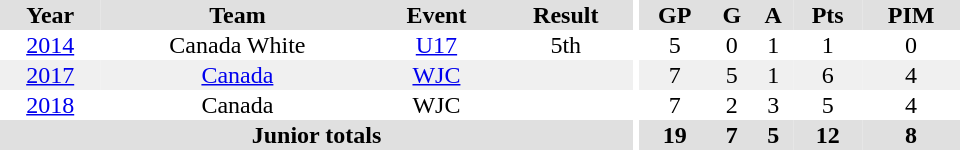<table border="0" cellpadding="1" cellspacing="0" ID="Table3" style="text-align:center; width:40em">
<tr ALIGN="center" bgcolor="#e0e0e0">
<th>Year</th>
<th>Team</th>
<th>Event</th>
<th>Result</th>
<th rowspan="100" bgcolor="#ffffff"></th>
<th>GP</th>
<th>G</th>
<th>A</th>
<th>Pts</th>
<th>PIM</th>
</tr>
<tr>
<td><a href='#'>2014</a></td>
<td>Canada White</td>
<td><a href='#'>U17</a></td>
<td>5th</td>
<td>5</td>
<td>0</td>
<td>1</td>
<td>1</td>
<td>0</td>
</tr>
<tr bgcolor="#f0f0f0">
<td><a href='#'>2017</a></td>
<td><a href='#'>Canada</a></td>
<td><a href='#'>WJC</a></td>
<td></td>
<td>7</td>
<td>5</td>
<td>1</td>
<td>6</td>
<td>4</td>
</tr>
<tr>
<td><a href='#'>2018</a></td>
<td>Canada</td>
<td>WJC</td>
<td></td>
<td>7</td>
<td>2</td>
<td>3</td>
<td>5</td>
<td>4</td>
</tr>
<tr bgcolor="#e0e0e0">
<th colspan="4">Junior totals</th>
<th>19</th>
<th>7</th>
<th>5</th>
<th>12</th>
<th>8</th>
</tr>
</table>
